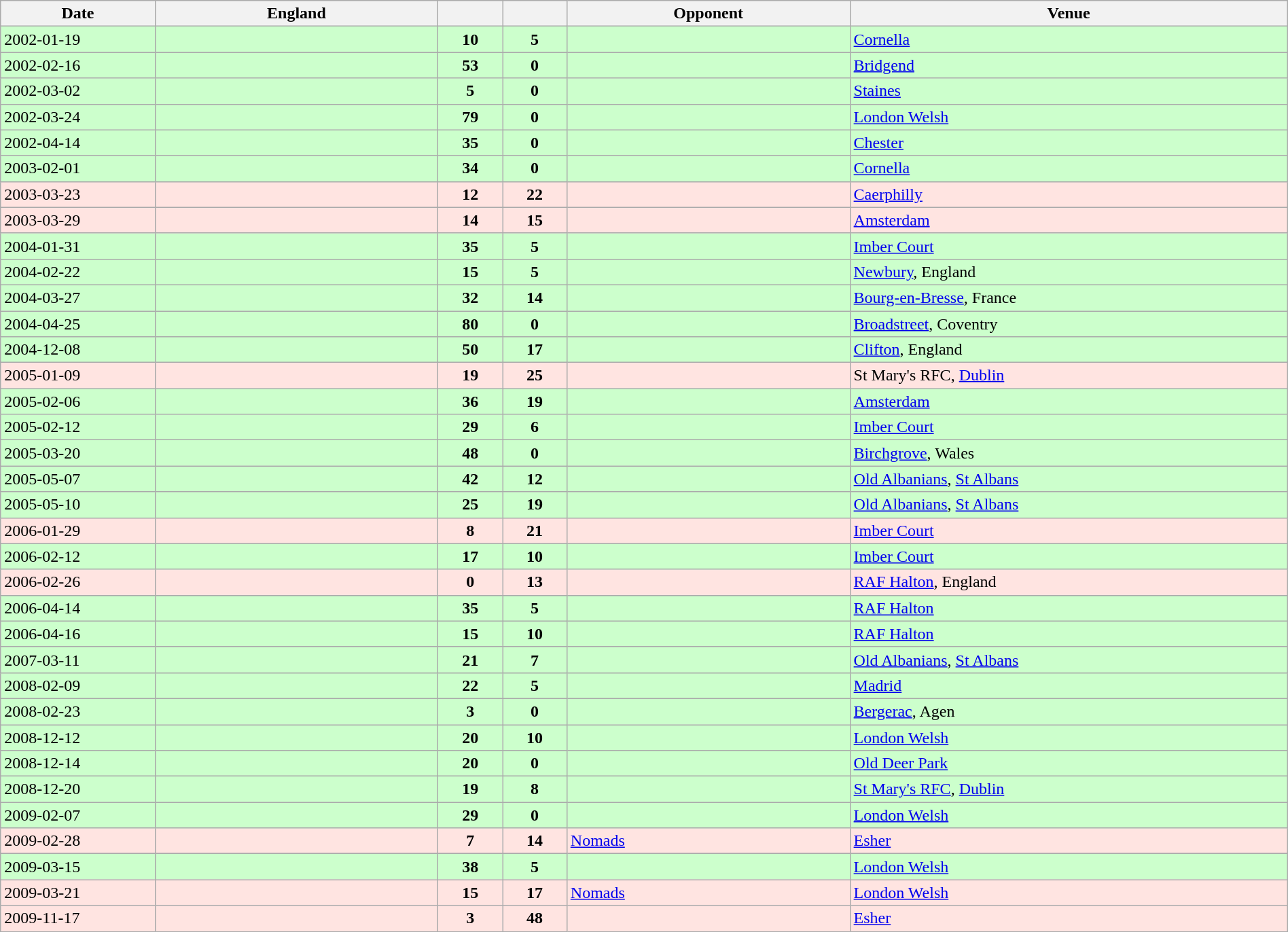<table class="wikitable sortable" style="width:100%">
<tr>
<th style="width:12%">Date</th>
<th style="width:22%">England</th>
<th style="width:5%"></th>
<th style="width:5%"></th>
<th style="width:22%">Opponent</th>
<th>Venue</th>
</tr>
<tr bgcolor="#ccffcc">
<td>2002-01-19</td>
<td align="right"></td>
<td align="center"><strong>10</strong></td>
<td align="center"><strong>5</strong></td>
<td></td>
<td><a href='#'>Cornella</a></td>
</tr>
<tr bgcolor="#ccffcc">
<td>2002-02-16</td>
<td align="right"></td>
<td align="center"><strong>53</strong></td>
<td align="center"><strong>0</strong></td>
<td></td>
<td><a href='#'>Bridgend</a></td>
</tr>
<tr bgcolor="#ccffcc">
<td>2002-03-02</td>
<td align="right"></td>
<td align="center"><strong>5</strong></td>
<td align="center"><strong>0</strong></td>
<td></td>
<td><a href='#'>Staines</a></td>
</tr>
<tr bgcolor="#ccffcc">
<td>2002-03-24</td>
<td align="right"></td>
<td align="center"><strong>79</strong></td>
<td align="center"><strong>0</strong></td>
<td></td>
<td><a href='#'>London Welsh</a></td>
</tr>
<tr bgcolor="#ccffcc">
<td>2002-04-14</td>
<td align="right"></td>
<td align="center"><strong>35</strong></td>
<td align="center"><strong>0</strong></td>
<td></td>
<td><a href='#'>Chester</a></td>
</tr>
<tr bgcolor="#ccffcc">
<td>2003-02-01</td>
<td align="right"></td>
<td align="center"><strong>34</strong></td>
<td align="center"><strong>0</strong></td>
<td></td>
<td><a href='#'>Cornella</a></td>
</tr>
<tr bgcolor="FFE4E1">
<td>2003-03-23</td>
<td align="right"></td>
<td align="center"><strong>12</strong></td>
<td align="center"><strong>22</strong></td>
<td></td>
<td><a href='#'>Caerphilly</a></td>
</tr>
<tr bgcolor="FFE4E1">
<td>2003-03-29</td>
<td align="right"></td>
<td align="center"><strong>14</strong></td>
<td align="center"><strong>15</strong></td>
<td></td>
<td><a href='#'>Amsterdam</a></td>
</tr>
<tr bgcolor="#ccffcc">
<td>2004-01-31</td>
<td align="right"></td>
<td align="center"><strong>35</strong></td>
<td align="center"><strong>5</strong></td>
<td></td>
<td><a href='#'>Imber Court</a></td>
</tr>
<tr bgcolor="#ccffcc">
<td>2004-02-22</td>
<td align="right"></td>
<td align="center"><strong>15</strong></td>
<td align="center"><strong>5</strong></td>
<td></td>
<td><a href='#'>Newbury</a>, England</td>
</tr>
<tr bgcolor="#ccffcc">
<td>2004-03-27</td>
<td align="right"></td>
<td align="center"><strong>32</strong></td>
<td align="center"><strong>14</strong></td>
<td></td>
<td><a href='#'>Bourg-en-Bresse</a>, France</td>
</tr>
<tr bgcolor="#ccffcc">
<td>2004-04-25</td>
<td align="right"></td>
<td align="center"><strong>80</strong></td>
<td align="center"><strong>0</strong></td>
<td></td>
<td><a href='#'>Broadstreet</a>, Coventry</td>
</tr>
<tr bgcolor="#ccffcc">
<td>2004-12-08</td>
<td align="right"></td>
<td align="center"><strong>50</strong></td>
<td align="center"><strong>17</strong></td>
<td></td>
<td><a href='#'>Clifton</a>, England</td>
</tr>
<tr bgcolor="FFE4E1">
<td>2005-01-09</td>
<td align="right"></td>
<td align="center"><strong>19</strong></td>
<td align="center"><strong>25</strong></td>
<td></td>
<td>St Mary's RFC, <a href='#'>Dublin</a></td>
</tr>
<tr bgcolor="#ccffcc">
<td>2005-02-06</td>
<td align="right"></td>
<td align="center"><strong>36</strong></td>
<td align="center"><strong>19</strong></td>
<td></td>
<td><a href='#'>Amsterdam</a></td>
</tr>
<tr bgcolor="#ccffcc">
<td>2005-02-12</td>
<td align="right"></td>
<td align="center"><strong>29</strong></td>
<td align="center"><strong>6</strong></td>
<td></td>
<td><a href='#'>Imber Court</a></td>
</tr>
<tr bgcolor="#ccffcc">
<td>2005-03-20</td>
<td align="right"></td>
<td align="center"><strong>48</strong></td>
<td align="center"><strong>0</strong></td>
<td></td>
<td><a href='#'>Birchgrove</a>, Wales</td>
</tr>
<tr bgcolor="#ccffcc">
<td>2005-05-07</td>
<td align="right"></td>
<td align="center"><strong>42</strong></td>
<td align="center"><strong>12</strong></td>
<td></td>
<td><a href='#'>Old Albanians</a>, <a href='#'>St Albans</a></td>
</tr>
<tr bgcolor="#ccffcc">
<td>2005-05-10</td>
<td align="right"></td>
<td align="center"><strong>25</strong></td>
<td align="center"><strong>19</strong></td>
<td></td>
<td><a href='#'>Old Albanians</a>, <a href='#'>St Albans</a></td>
</tr>
<tr bgcolor="FFE4E1">
<td>2006-01-29</td>
<td align="right"></td>
<td align="center"><strong>8</strong></td>
<td align="center"><strong>21</strong></td>
<td></td>
<td><a href='#'>Imber Court</a></td>
</tr>
<tr bgcolor="#ccffcc">
<td>2006-02-12</td>
<td align="right"></td>
<td align="center"><strong>17</strong></td>
<td align="center"><strong>10</strong></td>
<td></td>
<td><a href='#'>Imber Court</a></td>
</tr>
<tr bgcolor="FFE4E1">
<td>2006-02-26</td>
<td align="right"></td>
<td align="center"><strong>0</strong></td>
<td align="center"><strong>13</strong></td>
<td></td>
<td><a href='#'>RAF Halton</a>, England</td>
</tr>
<tr bgcolor="#ccffcc">
<td>2006-04-14</td>
<td align="right"></td>
<td align="center"><strong>35</strong></td>
<td align="center"><strong>5</strong></td>
<td></td>
<td><a href='#'>RAF Halton</a></td>
</tr>
<tr bgcolor="#ccffcc">
<td>2006-04-16</td>
<td align="right"></td>
<td align="center"><strong>15</strong></td>
<td align="center"><strong>10</strong></td>
<td></td>
<td><a href='#'>RAF Halton</a></td>
</tr>
<tr bgcolor="#ccffcc">
<td>2007-03-11</td>
<td align="right"></td>
<td align="center"><strong>21</strong></td>
<td align="center"><strong>7</strong></td>
<td></td>
<td><a href='#'>Old Albanians</a>, <a href='#'>St Albans</a></td>
</tr>
<tr bgcolor="#ccffcc">
<td>2008-02-09</td>
<td align="right"></td>
<td align="center"><strong>22</strong></td>
<td align="center"><strong>5</strong></td>
<td></td>
<td><a href='#'>Madrid</a></td>
</tr>
<tr bgcolor="#ccffcc">
<td>2008-02-23</td>
<td align="right"></td>
<td align="center"><strong>3</strong></td>
<td align="center"><strong>0</strong></td>
<td></td>
<td><a href='#'>Bergerac</a>, Agen</td>
</tr>
<tr bgcolor="#ccffcc">
<td>2008-12-12</td>
<td align="right"></td>
<td align="center"><strong>20</strong></td>
<td align="center"><strong>10</strong></td>
<td></td>
<td><a href='#'>London Welsh</a></td>
</tr>
<tr bgcolor="#ccffcc">
<td>2008-12-14</td>
<td align="right"></td>
<td align="center"><strong>20</strong></td>
<td align="center"><strong>0</strong></td>
<td></td>
<td><a href='#'>Old Deer Park</a></td>
</tr>
<tr bgcolor="#ccffcc">
<td>2008-12-20</td>
<td align="right"></td>
<td align="center"><strong>19</strong></td>
<td align="center"><strong>8</strong></td>
<td></td>
<td><a href='#'>St Mary's RFC</a>, <a href='#'>Dublin</a></td>
</tr>
<tr bgcolor="#ccffcc">
<td>2009-02-07</td>
<td align="right"></td>
<td align="center"><strong>29</strong></td>
<td align="center"><strong>0</strong></td>
<td></td>
<td><a href='#'>London Welsh</a></td>
</tr>
<tr bgcolor="FFE4E1">
<td>2009-02-28</td>
<td align="right"></td>
<td align="center"><strong>7</strong></td>
<td align="center"><strong>14</strong></td>
<td><a href='#'>Nomads</a></td>
<td><a href='#'>Esher</a></td>
</tr>
<tr bgcolor="#ccffcc">
<td>2009-03-15</td>
<td align="right"></td>
<td align="center"><strong>38</strong></td>
<td align="center"><strong>5</strong></td>
<td></td>
<td><a href='#'>London Welsh</a></td>
</tr>
<tr bgcolor="FFE4E1">
<td>2009-03-21</td>
<td align="right"></td>
<td align="center"><strong>15</strong></td>
<td align="center"><strong>17</strong></td>
<td><a href='#'>Nomads</a></td>
<td><a href='#'>London Welsh</a></td>
</tr>
<tr bgcolor="FFE4E1">
<td>2009-11-17</td>
<td align="right"></td>
<td align="center"><strong>3</strong></td>
<td align="center"><strong>48</strong></td>
<td></td>
<td><a href='#'>Esher</a></td>
</tr>
</table>
